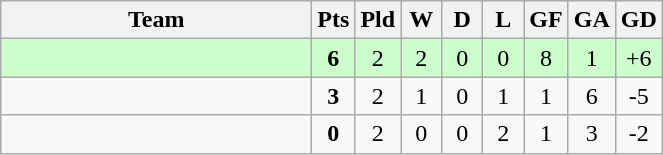<table class=wikitable style="text-align:center">
<tr>
<th width=200>Team</th>
<th width=20>Pts</th>
<th width=20>Pld</th>
<th width=20>W</th>
<th width=20>D</th>
<th width=20>L</th>
<th width=20>GF</th>
<th width=20>GA</th>
<th width=20>GD</th>
</tr>
<tr style="background:#cfc;">
<td align="left"></td>
<td><strong>6</strong></td>
<td>2</td>
<td>2</td>
<td>0</td>
<td>0</td>
<td>8</td>
<td>1</td>
<td>+6</td>
</tr>
<tr>
<td align="left"></td>
<td><strong>3</strong></td>
<td>2</td>
<td>1</td>
<td>0</td>
<td>1</td>
<td>1</td>
<td>6</td>
<td>-5</td>
</tr>
<tr>
<td align="left"></td>
<td><strong>0</strong></td>
<td>2</td>
<td>0</td>
<td>0</td>
<td>2</td>
<td>1</td>
<td>3</td>
<td>-2</td>
</tr>
</table>
